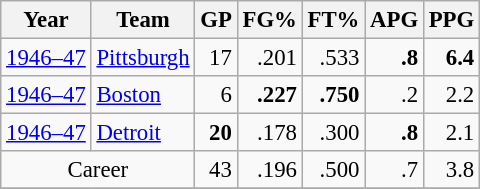<table class="wikitable sortable" style="font-size:95%; text-align:right;">
<tr>
<th>Year</th>
<th>Team</th>
<th>GP</th>
<th>FG%</th>
<th>FT%</th>
<th>APG</th>
<th>PPG</th>
</tr>
<tr>
<td style="text-align:left;"><a href='#'>1946–47</a></td>
<td style="text-align:left;"><a href='#'>Pittsburgh</a></td>
<td>17</td>
<td>.201</td>
<td>.533</td>
<td><strong>.8</strong></td>
<td><strong>6.4</strong></td>
</tr>
<tr>
<td style="text-align:left;"><a href='#'>1946–47</a></td>
<td style="text-align:left;"><a href='#'>Boston</a></td>
<td>6</td>
<td><strong>.227</strong></td>
<td><strong>.750</strong></td>
<td>.2</td>
<td>2.2</td>
</tr>
<tr>
<td style="text-align:left;"><a href='#'>1946–47</a></td>
<td style="text-align:left;"><a href='#'>Detroit</a></td>
<td><strong>20</strong></td>
<td>.178</td>
<td>.300</td>
<td><strong>.8</strong></td>
<td>2.1</td>
</tr>
<tr>
<td style="text-align:center;" colspan="2">Career</td>
<td>43</td>
<td>.196</td>
<td>.500</td>
<td>.7</td>
<td>3.8</td>
</tr>
<tr>
</tr>
</table>
